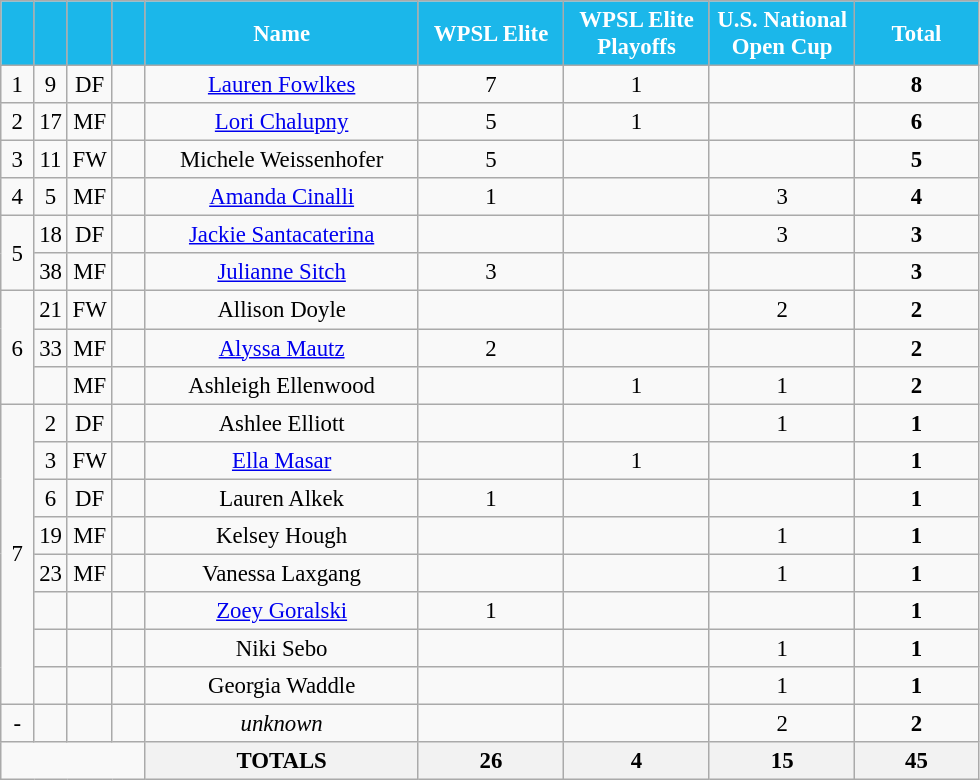<table class="wikitable" style="font-size: 95%; text-align: center;">
<tr>
<th width=15 style="background:#1BB7EA; color:white; text-align:center;"><strong></strong></th>
<th width=15 style="background:#1BB7EA; color:white; text-align:center;"><strong></strong></th>
<th width=15 style="background:#1BB7EA; color:white; text-align:center;"></th>
<th width=15 style="background:#1BB7EA; color:white; text-align:center;"></th>
<th width=175 style="background:#1BB7EA; color:white; text-align:center;">Name</th>
<th width=90 style="background:#1BB7EA; color:white; text-align:center;">WPSL Elite</th>
<th width=90 style="background:#1BB7EA; color:white; text-align:center;">WPSL Elite Playoffs</th>
<th width=90 style="background:#1BB7EA; color:white; text-align:center;">U.S. National Open Cup</th>
<th width=75 style="background:#1BB7EA; color:white; text-align:center;"><strong>Total</strong></th>
</tr>
<tr>
<td rowspan=1>1</td>
<td>9</td>
<td>DF</td>
<td></td>
<td><a href='#'>Lauren Fowlkes</a></td>
<td>7</td>
<td>1</td>
<td></td>
<td><strong>8</strong></td>
</tr>
<tr>
<td rowspan=1>2</td>
<td>17</td>
<td>MF</td>
<td></td>
<td><a href='#'>Lori Chalupny</a></td>
<td>5</td>
<td>1</td>
<td></td>
<td><strong>6</strong></td>
</tr>
<tr>
<td rowspan=1>3</td>
<td>11</td>
<td>FW</td>
<td></td>
<td>Michele Weissenhofer</td>
<td>5</td>
<td></td>
<td></td>
<td><strong>5</strong></td>
</tr>
<tr>
<td rowspan=1>4</td>
<td>5</td>
<td>MF</td>
<td></td>
<td><a href='#'>Amanda Cinalli</a></td>
<td>1</td>
<td></td>
<td>3</td>
<td><strong>4</strong></td>
</tr>
<tr>
<td rowspan=2>5</td>
<td>18</td>
<td>DF</td>
<td></td>
<td><a href='#'>Jackie Santacaterina</a></td>
<td></td>
<td></td>
<td>3</td>
<td><strong>3</strong></td>
</tr>
<tr>
<td>38</td>
<td>MF</td>
<td></td>
<td><a href='#'>Julianne Sitch</a></td>
<td>3</td>
<td></td>
<td></td>
<td><strong>3</strong></td>
</tr>
<tr>
<td rowspan=3>6</td>
<td>21</td>
<td>FW</td>
<td></td>
<td>Allison Doyle</td>
<td></td>
<td></td>
<td>2</td>
<td><strong>2</strong></td>
</tr>
<tr>
<td>33</td>
<td>MF</td>
<td></td>
<td><a href='#'>Alyssa Mautz</a></td>
<td>2</td>
<td></td>
<td></td>
<td><strong>2</strong></td>
</tr>
<tr>
<td></td>
<td>MF</td>
<td></td>
<td>Ashleigh Ellenwood</td>
<td></td>
<td>1</td>
<td>1</td>
<td><strong>2</strong></td>
</tr>
<tr>
<td rowspan=8>7</td>
<td>2</td>
<td>DF</td>
<td></td>
<td>Ashlee Elliott</td>
<td></td>
<td></td>
<td>1</td>
<td><strong>1</strong></td>
</tr>
<tr>
<td>3</td>
<td>FW</td>
<td></td>
<td><a href='#'>Ella Masar</a></td>
<td></td>
<td>1</td>
<td></td>
<td><strong>1</strong></td>
</tr>
<tr>
<td>6</td>
<td>DF</td>
<td></td>
<td>Lauren Alkek</td>
<td>1</td>
<td></td>
<td></td>
<td><strong>1</strong></td>
</tr>
<tr>
<td>19</td>
<td>MF</td>
<td></td>
<td>Kelsey Hough</td>
<td></td>
<td></td>
<td>1</td>
<td><strong>1</strong></td>
</tr>
<tr>
<td>23</td>
<td>MF</td>
<td></td>
<td>Vanessa Laxgang</td>
<td></td>
<td></td>
<td>1</td>
<td><strong>1</strong></td>
</tr>
<tr>
<td></td>
<td></td>
<td></td>
<td><a href='#'>Zoey Goralski</a></td>
<td>1</td>
<td></td>
<td></td>
<td><strong>1</strong></td>
</tr>
<tr>
<td></td>
<td></td>
<td></td>
<td>Niki Sebo</td>
<td></td>
<td></td>
<td>1</td>
<td><strong>1</strong></td>
</tr>
<tr>
<td></td>
<td></td>
<td></td>
<td>Georgia Waddle</td>
<td></td>
<td></td>
<td>1</td>
<td><strong>1</strong></td>
</tr>
<tr>
<td rowspan=1>-</td>
<td></td>
<td></td>
<td></td>
<td><em>unknown</em></td>
<td></td>
<td></td>
<td>2</td>
<td><strong>2</strong></td>
</tr>
<tr>
<td colspan="4"></td>
<th style="background:#white; color:black; text-align:center;"><strong>TOTALS</strong></th>
<th style="background:#white; color:black; text-align:center;"><strong>26</strong></th>
<th style="background:#white; color:black; text-align:center;"><strong>4</strong></th>
<th style="background:#white; color:black; text-align:center;"><strong>15</strong></th>
<th style="background:#white; color:black; text-align:center;"><strong>45</strong></th>
</tr>
</table>
